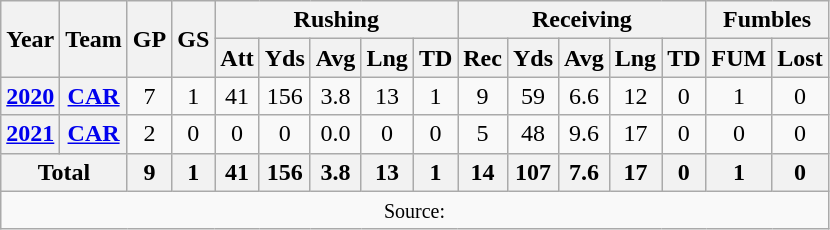<table class="wikitable" style="text-align: center;">
<tr>
<th rowspan="2">Year</th>
<th rowspan="2">Team</th>
<th rowspan="2">GP</th>
<th rowspan="2">GS</th>
<th colspan="5">Rushing</th>
<th colspan="5">Receiving</th>
<th colspan="2">Fumbles</th>
</tr>
<tr>
<th>Att</th>
<th>Yds</th>
<th>Avg</th>
<th>Lng</th>
<th>TD</th>
<th>Rec</th>
<th>Yds</th>
<th>Avg</th>
<th>Lng</th>
<th>TD</th>
<th>FUM</th>
<th>Lost</th>
</tr>
<tr>
<th><a href='#'>2020</a></th>
<th><a href='#'>CAR</a></th>
<td>7</td>
<td>1</td>
<td>41</td>
<td>156</td>
<td>3.8</td>
<td>13</td>
<td>1</td>
<td>9</td>
<td>59</td>
<td>6.6</td>
<td>12</td>
<td>0</td>
<td>1</td>
<td>0</td>
</tr>
<tr>
<th><a href='#'>2021</a></th>
<th><a href='#'>CAR</a></th>
<td>2</td>
<td>0</td>
<td>0</td>
<td>0</td>
<td>0.0</td>
<td>0</td>
<td>0</td>
<td>5</td>
<td>48</td>
<td>9.6</td>
<td>17</td>
<td>0</td>
<td>0</td>
<td>0</td>
</tr>
<tr>
<th colspan="2">Total</th>
<th>9</th>
<th>1</th>
<th>41</th>
<th>156</th>
<th>3.8</th>
<th>13</th>
<th>1</th>
<th>14</th>
<th>107</th>
<th>7.6</th>
<th>17</th>
<th>0</th>
<th>1</th>
<th>0</th>
</tr>
<tr>
<td colspan="16"><small>Source: </small></td>
</tr>
</table>
